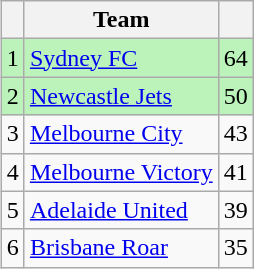<table class="wikitable" style="float:right; margin-right:20px; font-size:100%; text-align:center">
<tr>
<th></th>
<th>Team</th>
<th></th>
</tr>
<tr bgcolor=#BBF3BB>
<td>1</td>
<td align=left><a href='#'>Sydney FC</a></td>
<td>64</td>
</tr>
<tr bgcolor=#BBF3BB>
<td>2</td>
<td align=left><a href='#'>Newcastle Jets</a></td>
<td>50</td>
</tr>
<tr>
<td>3</td>
<td align=left><a href='#'>Melbourne City</a></td>
<td>43</td>
</tr>
<tr>
<td>4</td>
<td align=left><a href='#'>Melbourne Victory</a></td>
<td>41</td>
</tr>
<tr>
<td>5</td>
<td align=left><a href='#'>Adelaide United</a></td>
<td>39</td>
</tr>
<tr>
<td>6</td>
<td align=left><a href='#'>Brisbane Roar</a></td>
<td>35</td>
</tr>
</table>
